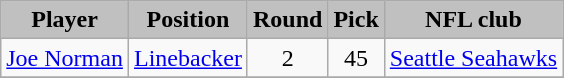<table class="wikitable" style="text-align:center;">
<tr style="background:#C0C0C0;">
<td><strong>Player</strong></td>
<td><strong>Position</strong></td>
<td><strong>Round</strong></td>
<td><strong>Pick</strong></td>
<td><strong>NFL club</strong></td>
</tr>
<tr align="center" bgcolor="">
<td><a href='#'>Joe Norman</a></td>
<td><a href='#'>Linebacker</a></td>
<td>2</td>
<td>45</td>
<td><a href='#'>Seattle Seahawks</a></td>
</tr>
<tr align="center" bgcolor="">
</tr>
</table>
